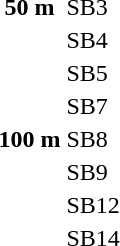<table>
<tr>
<th>50 m</th>
<td>SB3 <br></td>
<td></td>
<td></td>
<td></td>
</tr>
<tr>
<th rowspan="7">100 m</th>
<td>SB4 <br></td>
<td></td>
<td></td>
<td></td>
</tr>
<tr>
<td>SB5 <br></td>
<td></td>
<td></td>
<td></td>
</tr>
<tr>
<td>SB7 <br></td>
<td></td>
<td></td>
<td></td>
</tr>
<tr>
<td>SB8 <br></td>
<td></td>
<td></td>
<td></td>
</tr>
<tr>
<td>SB9 <br></td>
<td></td>
<td></td>
<td></td>
</tr>
<tr>
<td>SB12 <br></td>
<td></td>
<td></td>
<td></td>
</tr>
<tr>
<td>SB14 <br></td>
<td></td>
<td></td>
<td></td>
</tr>
</table>
